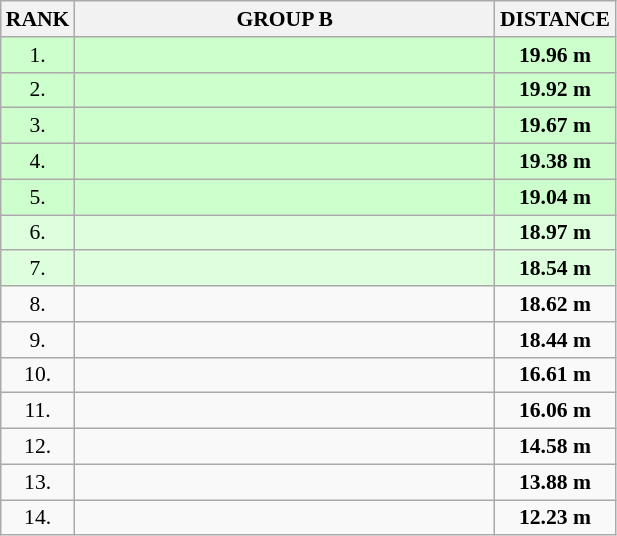<table class="wikitable" style="border-collapse: collapse; font-size: 90%;">
<tr>
<th>RANK</th>
<th align="center" style="width: 19em">GROUP B</th>
<th>DISTANCE</th>
</tr>
<tr style="background:#ccffcc;">
<td align="center">1.</td>
<td></td>
<td align="center"><strong>19.96 m</strong></td>
</tr>
<tr style="background:#ccffcc;">
<td align="center">2.</td>
<td></td>
<td align="center"><strong>19.92 m</strong></td>
</tr>
<tr style="background:#ccffcc;">
<td align="center">3.</td>
<td></td>
<td align="center"><strong>19.67 m</strong></td>
</tr>
<tr style="background:#ccffcc;">
<td align="center">4.</td>
<td></td>
<td align="center"><strong>19.38 m</strong></td>
</tr>
<tr style="background:#ccffcc;">
<td align="center">5.</td>
<td></td>
<td align="center"><strong>19.04 m</strong></td>
</tr>
<tr style="background:#ddffdd;">
<td align="center">6.</td>
<td></td>
<td align="center"><strong>18.97 m</strong></td>
</tr>
<tr style="background:#ddffdd;">
<td align="center">7.</td>
<td></td>
<td align="center"><strong>18.54 m</strong></td>
</tr>
<tr>
<td align="center">8.</td>
<td></td>
<td align="center"><strong>18.62 m</strong></td>
</tr>
<tr>
<td align="center">9.</td>
<td></td>
<td align="center"><strong>18.44 m</strong></td>
</tr>
<tr>
<td align="center">10.</td>
<td></td>
<td align="center"><strong>16.61 m</strong></td>
</tr>
<tr>
<td align="center">11.</td>
<td></td>
<td align="center"><strong>16.06 m</strong></td>
</tr>
<tr>
<td align="center">12.</td>
<td></td>
<td align="center"><strong>14.58 m</strong></td>
</tr>
<tr>
<td align="center">13.</td>
<td></td>
<td align="center"><strong>13.88 m</strong></td>
</tr>
<tr>
<td align="center">14.</td>
<td></td>
<td align="center"><strong>12.23 m</strong></td>
</tr>
</table>
